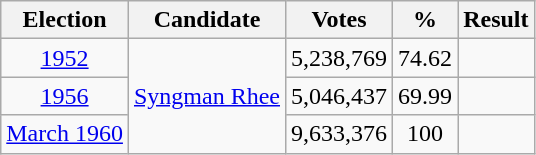<table class="wikitable" style="text-align:center">
<tr>
<th>Election</th>
<th>Candidate</th>
<th>Votes</th>
<th>%</th>
<th>Result</th>
</tr>
<tr>
<td><a href='#'>1952</a></td>
<td rowspan="3"><a href='#'>Syngman Rhee</a></td>
<td>5,238,769</td>
<td>74.62</td>
<td></td>
</tr>
<tr>
<td><a href='#'>1956</a></td>
<td>5,046,437</td>
<td>69.99</td>
<td></td>
</tr>
<tr>
<td><a href='#'>March 1960</a></td>
<td>9,633,376</td>
<td>100</td>
<td></td>
</tr>
</table>
